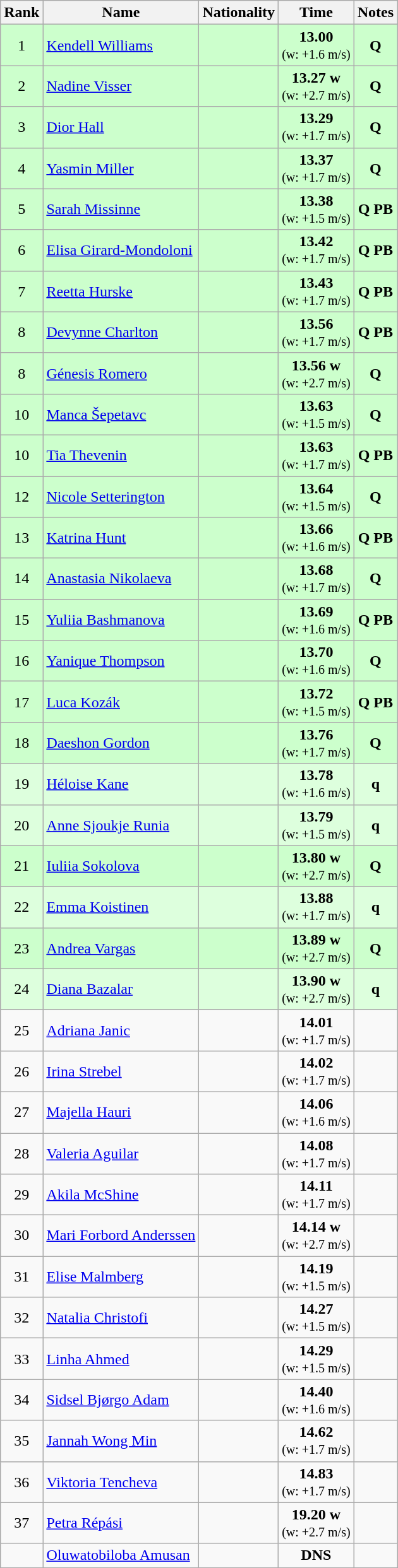<table class="wikitable sortable" style="text-align:center">
<tr>
<th>Rank</th>
<th>Name</th>
<th>Nationality</th>
<th>Time</th>
<th>Notes</th>
</tr>
<tr bgcolor=ccffcc>
<td>1</td>
<td align=left><a href='#'>Kendell Williams</a></td>
<td align=left></td>
<td><strong>13.00</strong><br><small>(w: +1.6 m/s)</small></td>
<td><strong>Q</strong></td>
</tr>
<tr bgcolor=ccffcc>
<td>2</td>
<td align=left><a href='#'>Nadine Visser</a></td>
<td align=left></td>
<td><strong>13.27</strong> <strong>w</strong><br><small>(w: +2.7 m/s)</small></td>
<td><strong>Q</strong></td>
</tr>
<tr bgcolor=ccffcc>
<td>3</td>
<td align=left><a href='#'>Dior Hall</a></td>
<td align=left></td>
<td><strong>13.29</strong><br><small>(w: +1.7 m/s)</small></td>
<td><strong>Q</strong></td>
</tr>
<tr bgcolor=ccffcc>
<td>4</td>
<td align=left><a href='#'>Yasmin Miller</a></td>
<td align=left></td>
<td><strong>13.37</strong><br><small>(w: +1.7 m/s)</small></td>
<td><strong>Q</strong></td>
</tr>
<tr bgcolor=ccffcc>
<td>5</td>
<td align=left><a href='#'>Sarah Missinne</a></td>
<td align=left></td>
<td><strong>13.38</strong><br><small>(w: +1.5 m/s)</small></td>
<td><strong>Q PB</strong></td>
</tr>
<tr bgcolor=ccffcc>
<td>6</td>
<td align=left><a href='#'>Elisa Girard-Mondoloni</a></td>
<td align=left></td>
<td><strong>13.42</strong><br><small>(w: +1.7 m/s)</small></td>
<td><strong>Q PB</strong></td>
</tr>
<tr bgcolor=ccffcc>
<td>7</td>
<td align=left><a href='#'>Reetta Hurske</a></td>
<td align=left></td>
<td><strong>13.43</strong><br><small>(w: +1.7 m/s)</small></td>
<td><strong>Q PB</strong></td>
</tr>
<tr bgcolor=ccffcc>
<td>8</td>
<td align=left><a href='#'>Devynne Charlton</a></td>
<td align=left></td>
<td><strong>13.56</strong><br><small>(w: +1.7 m/s)</small></td>
<td><strong>Q PB</strong></td>
</tr>
<tr bgcolor=ccffcc>
<td>8</td>
<td align=left><a href='#'>Génesis Romero</a></td>
<td align=left></td>
<td><strong>13.56</strong> <strong>w</strong><br><small>(w: +2.7 m/s)</small></td>
<td><strong>Q</strong></td>
</tr>
<tr bgcolor=ccffcc>
<td>10</td>
<td align=left><a href='#'>Manca Šepetavc</a></td>
<td align=left></td>
<td><strong>13.63</strong><br><small>(w: +1.5 m/s)</small></td>
<td><strong>Q</strong></td>
</tr>
<tr bgcolor=ccffcc>
<td>10</td>
<td align=left><a href='#'>Tia Thevenin</a></td>
<td align=left></td>
<td><strong>13.63</strong><br><small>(w: +1.7 m/s)</small></td>
<td><strong>Q PB</strong></td>
</tr>
<tr bgcolor=ccffcc>
<td>12</td>
<td align=left><a href='#'>Nicole Setterington</a></td>
<td align=left></td>
<td><strong>13.64</strong><br><small>(w: +1.5 m/s)</small></td>
<td><strong>Q</strong></td>
</tr>
<tr bgcolor=ccffcc>
<td>13</td>
<td align=left><a href='#'>Katrina Hunt</a></td>
<td align=left></td>
<td><strong>13.66</strong><br><small>(w: +1.6 m/s)</small></td>
<td><strong>Q PB</strong></td>
</tr>
<tr bgcolor=ccffcc>
<td>14</td>
<td align=left><a href='#'>Anastasia Nikolaeva</a></td>
<td align=left></td>
<td><strong>13.68</strong><br><small>(w: +1.7 m/s)</small></td>
<td><strong>Q</strong></td>
</tr>
<tr bgcolor=ccffcc>
<td>15</td>
<td align=left><a href='#'>Yuliia Bashmanova</a></td>
<td align=left></td>
<td><strong>13.69</strong><br><small>(w: +1.6 m/s)</small></td>
<td><strong>Q PB</strong></td>
</tr>
<tr bgcolor=ccffcc>
<td>16</td>
<td align=left><a href='#'>Yanique Thompson</a></td>
<td align=left></td>
<td><strong>13.70</strong><br><small>(w: +1.6 m/s)</small></td>
<td><strong>Q</strong></td>
</tr>
<tr bgcolor=ccffcc>
<td>17</td>
<td align=left><a href='#'>Luca Kozák</a></td>
<td align=left></td>
<td><strong>13.72</strong><br><small>(w: +1.5 m/s)</small></td>
<td><strong>Q PB</strong></td>
</tr>
<tr bgcolor=ccffcc>
<td>18</td>
<td align=left><a href='#'>Daeshon Gordon</a></td>
<td align=left></td>
<td><strong>13.76</strong><br><small>(w: +1.7 m/s)</small></td>
<td><strong>Q</strong></td>
</tr>
<tr bgcolor=ddffdd>
<td>19</td>
<td align=left><a href='#'>Héloise Kane</a></td>
<td align=left></td>
<td><strong>13.78</strong><br><small>(w: +1.6 m/s)</small></td>
<td><strong>q</strong></td>
</tr>
<tr bgcolor=ddffdd>
<td>20</td>
<td align=left><a href='#'>Anne Sjoukje Runia</a></td>
<td align=left></td>
<td><strong>13.79</strong><br><small>(w: +1.5 m/s)</small></td>
<td><strong>q</strong></td>
</tr>
<tr bgcolor=ccffcc>
<td>21</td>
<td align=left><a href='#'>Iuliia Sokolova</a></td>
<td align=left></td>
<td><strong>13.80</strong> <strong>w</strong><br><small>(w: +2.7 m/s)</small></td>
<td><strong>Q</strong></td>
</tr>
<tr bgcolor=ddffdd>
<td>22</td>
<td align=left><a href='#'>Emma Koistinen</a></td>
<td align=left></td>
<td><strong>13.88</strong><br><small>(w: +1.7 m/s)</small></td>
<td><strong>q</strong></td>
</tr>
<tr bgcolor=ccffcc>
<td>23</td>
<td align=left><a href='#'>Andrea Vargas</a></td>
<td align=left></td>
<td><strong>13.89</strong> <strong>w</strong><br><small>(w: +2.7 m/s)</small></td>
<td><strong>Q</strong></td>
</tr>
<tr bgcolor=ddffdd>
<td>24</td>
<td align=left><a href='#'>Diana Bazalar</a></td>
<td align=left></td>
<td><strong>13.90</strong> <strong>w</strong><br><small>(w: +2.7 m/s)</small></td>
<td><strong>q</strong></td>
</tr>
<tr>
<td>25</td>
<td align=left><a href='#'>Adriana Janic</a></td>
<td align=left></td>
<td><strong>14.01</strong><br><small>(w: +1.7 m/s)</small></td>
<td></td>
</tr>
<tr>
<td>26</td>
<td align=left><a href='#'>Irina Strebel</a></td>
<td align=left></td>
<td><strong>14.02</strong><br><small>(w: +1.7 m/s)</small></td>
<td></td>
</tr>
<tr>
<td>27</td>
<td align=left><a href='#'>Majella Hauri</a></td>
<td align=left></td>
<td><strong>14.06</strong><br><small>(w: +1.6 m/s)</small></td>
<td></td>
</tr>
<tr>
<td>28</td>
<td align=left><a href='#'>Valeria Aguilar</a></td>
<td align=left></td>
<td><strong>14.08</strong><br><small>(w: +1.7 m/s)</small></td>
<td></td>
</tr>
<tr>
<td>29</td>
<td align=left><a href='#'>Akila McShine</a></td>
<td align=left></td>
<td><strong>14.11</strong><br><small>(w: +1.7 m/s)</small></td>
<td></td>
</tr>
<tr>
<td>30</td>
<td align=left><a href='#'>Mari Forbord Anderssen</a></td>
<td align=left></td>
<td><strong>14.14</strong> <strong>w</strong><br><small>(w: +2.7 m/s)</small></td>
<td></td>
</tr>
<tr>
<td>31</td>
<td align=left><a href='#'>Elise Malmberg</a></td>
<td align=left></td>
<td><strong>14.19</strong><br><small>(w: +1.5 m/s)</small></td>
<td></td>
</tr>
<tr>
<td>32</td>
<td align=left><a href='#'>Natalia Christofi</a></td>
<td align=left></td>
<td><strong>14.27</strong><br><small>(w: +1.5 m/s)</small></td>
<td></td>
</tr>
<tr>
<td>33</td>
<td align=left><a href='#'>Linha Ahmed</a></td>
<td align=left></td>
<td><strong>14.29</strong><br><small>(w: +1.5 m/s)</small></td>
<td></td>
</tr>
<tr>
<td>34</td>
<td align=left><a href='#'>Sidsel Bjørgo Adam</a></td>
<td align=left></td>
<td><strong>14.40</strong><br><small>(w: +1.6 m/s)</small></td>
<td></td>
</tr>
<tr>
<td>35</td>
<td align=left><a href='#'>Jannah Wong Min</a></td>
<td align=left></td>
<td><strong>14.62</strong><br><small>(w: +1.7 m/s)</small></td>
<td></td>
</tr>
<tr>
<td>36</td>
<td align=left><a href='#'>Viktoria Tencheva</a></td>
<td align=left></td>
<td><strong>14.83</strong><br><small>(w: +1.7 m/s)</small></td>
<td></td>
</tr>
<tr>
<td>37</td>
<td align=left><a href='#'>Petra Répási</a></td>
<td align=left></td>
<td><strong>19.20</strong> <strong>w</strong><br><small>(w: +2.7 m/s)</small></td>
<td></td>
</tr>
<tr>
<td></td>
<td align=left><a href='#'>Oluwatobiloba Amusan</a></td>
<td align=left></td>
<td><strong>DNS</strong></td>
<td></td>
</tr>
</table>
